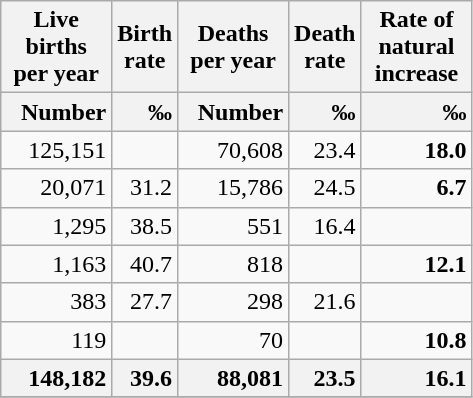<table class="wikitable sortable static-row-numbers">
<tr>
<th style="width:50pt;"><span> Live births per year </span></th>
<th style="width:27pt;"><span>Birth rate</span></th>
<th style="width:50pt;"><span>Deaths per year</span></th>
<th style="width:27pt;"><span>Death rate</span></th>
<th style="width:50pt;"><span>Rate of natural increase</span></th>
</tr>
<tr class="static-row-header">
<th style="text-align: right;"><span>Number</span></th>
<th style="text-align: right;"><span>‰</span></th>
<th style="text-align: right;"><span>Number</span></th>
<th style="text-align: right;"><span>‰</span></th>
<th style="text-align: right;"><span>‰</span></th>
</tr>
<tr>
<td style="text-align: right;"><span>125,151</span></td>
<td style="text-align: right;"><span><strong></strong></span></td>
<td style="text-align: right;"><span>70,608</span></td>
<td style="text-align: right;"><span>23.4</span></td>
<td style="text-align: right;"><span><strong>18.0</strong></span></td>
</tr>
<tr>
<td style="text-align: right;"><span>20,071</span></td>
<td style="text-align: right;"><span>31.2</span></td>
<td style="text-align: right;"><span>15,786</span></td>
<td style="text-align: right;"><span>24.5</span></td>
<td style="text-align: right;"><span><strong>6.7</strong></span></td>
</tr>
<tr>
<td style="text-align: right;"><span>1,295</span></td>
<td style="text-align: right;"><span>38.5</span></td>
<td style="text-align: right;"><span>551</span></td>
<td style="text-align: right;"><span>16.4</span></td>
<td style="text-align: right;"><span> </span></td>
</tr>
<tr>
<td style="text-align: right;"><span>1,163</span></td>
<td style="text-align: right;"><span>40.7</span></td>
<td style="text-align: right;"><span>818</span></td>
<td style="text-align: right;"><span><strong> </strong></span></td>
<td style="text-align: right;"><span><strong>12.1</strong></span></td>
</tr>
<tr>
<td style="text-align: right;"><span>383</span></td>
<td style="text-align: right;"><span>27.7</span></td>
<td style="text-align: right;"><span>298</span></td>
<td style="text-align: right;"><span>21.6</span></td>
<td style="text-align: right;"><span> </span></td>
</tr>
<tr>
<td style="text-align: right;"><span>119</span></td>
<td style="text-align: right;"><span><strong></strong></span></td>
<td style="text-align: right;"><span>70</span></td>
<td style="text-align: right;"><span><strong></strong></span></td>
<td style="text-align: right;"><span><strong>10.8</strong></span></td>
</tr>
<tr>
<th style="text-align: right;">148,182</th>
<th style="text-align: right;">39.6</th>
<th style="text-align: right;">88,081</th>
<th style="text-align: right;">23.5</th>
<th style="text-align: right;">16.1</th>
</tr>
<tr>
</tr>
</table>
